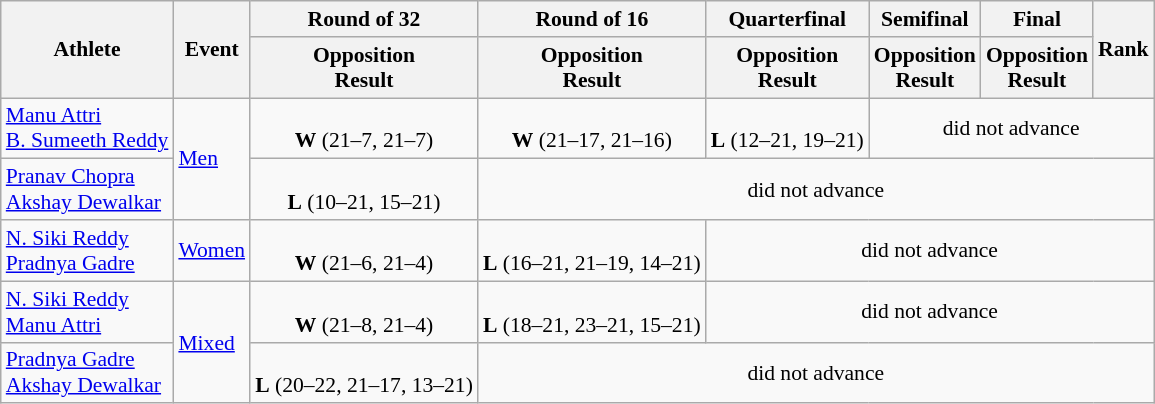<table class="wikitable" style="text-align:center; font-size:90%">
<tr>
<th rowspan=2>Athlete</th>
<th rowspan=2>Event</th>
<th>Round of 32</th>
<th>Round of 16</th>
<th>Quarterfinal</th>
<th>Semifinal</th>
<th>Final</th>
<th rowspan=2>Rank</th>
</tr>
<tr>
<th>Opposition<br>Result</th>
<th>Opposition<br>Result</th>
<th>Opposition<br>Result</th>
<th>Opposition<br>Result</th>
<th>Opposition<br>Result</th>
</tr>
<tr>
<td align=left><a href='#'>Manu Attri</a><br><a href='#'>B. Sumeeth Reddy</a></td>
<td align=left rowspan=2><a href='#'>Men</a></td>
<td><br><strong>W</strong> (21–7, 21–7)</td>
<td><br><strong>W</strong> (21–17, 21–16)</td>
<td><br><strong>L</strong> (12–21, 19–21)</td>
<td colspan=3>did not advance</td>
</tr>
<tr>
<td align=left><a href='#'>Pranav Chopra</a><br><a href='#'>Akshay Dewalkar</a></td>
<td><br><strong>L</strong> (10–21, 15–21)</td>
<td colspan=5>did not advance</td>
</tr>
<tr>
<td align=left><a href='#'>N. Siki Reddy</a><br><a href='#'>Pradnya Gadre</a></td>
<td align=left><a href='#'>Women</a></td>
<td><br><strong>W</strong> (21–6, 21–4)</td>
<td><br><strong>L</strong> (16–21, 21–19, 14–21)</td>
<td colspan=4>did not advance</td>
</tr>
<tr>
<td align=left><a href='#'>N. Siki Reddy</a><br><a href='#'>Manu Attri</a></td>
<td align=left rowspan=2><a href='#'>Mixed</a></td>
<td><br><strong>W</strong> (21–8, 21–4)</td>
<td><br><strong>L</strong> (18–21, 23–21, 15–21)</td>
<td colspan=4>did not advance</td>
</tr>
<tr>
<td align=left><a href='#'>Pradnya Gadre</a><br><a href='#'>Akshay Dewalkar</a></td>
<td><br><strong>L</strong> (20–22, 21–17, 13–21)</td>
<td colspan=5>did not advance</td>
</tr>
</table>
